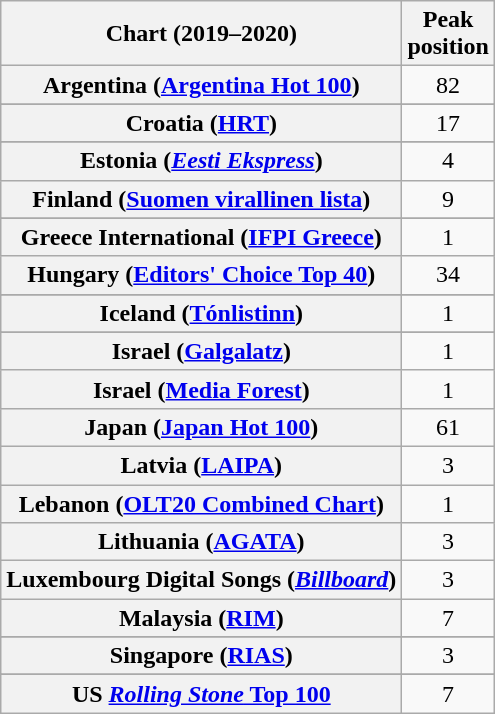<table class="wikitable sortable plainrowheaders" style="text-align:center">
<tr>
<th scope="col">Chart (2019–2020)</th>
<th scope="col">Peak<br>position</th>
</tr>
<tr>
<th scope="row">Argentina (<a href='#'>Argentina Hot 100</a>)</th>
<td>82</td>
</tr>
<tr>
</tr>
<tr>
</tr>
<tr>
</tr>
<tr>
</tr>
<tr>
</tr>
<tr>
<th scope="row">Croatia (<a href='#'>HRT</a>)</th>
<td>17</td>
</tr>
<tr>
</tr>
<tr>
</tr>
<tr>
<th scope="row">Estonia (<em><a href='#'>Eesti Ekspress</a></em>)</th>
<td>4</td>
</tr>
<tr>
<th scope="row">Finland (<a href='#'>Suomen virallinen lista</a>)</th>
<td>9</td>
</tr>
<tr>
</tr>
<tr>
</tr>
<tr>
<th scope="row">Greece International (<a href='#'>IFPI Greece</a>)</th>
<td>1</td>
</tr>
<tr>
<th scope="row">Hungary (<a href='#'>Editors' Choice Top 40</a>)</th>
<td>34</td>
</tr>
<tr>
</tr>
<tr>
</tr>
<tr>
<th scope="row">Iceland (<a href='#'>Tónlistinn</a>)</th>
<td>1</td>
</tr>
<tr>
</tr>
<tr>
</tr>
<tr>
<th scope="row">Israel (<a href='#'>Galgalatz</a>)</th>
<td>1</td>
</tr>
<tr>
<th scope="row">Israel (<a href='#'>Media Forest</a>)</th>
<td>1</td>
</tr>
<tr>
<th scope="row">Japan (<a href='#'>Japan Hot 100</a>)</th>
<td>61</td>
</tr>
<tr>
<th scope="row">Latvia (<a href='#'>LAIPA</a>)</th>
<td>3</td>
</tr>
<tr>
<th scope="row">Lebanon (<a href='#'>OLT20 Combined Chart</a>)</th>
<td>1</td>
</tr>
<tr>
<th scope="row">Lithuania (<a href='#'>AGATA</a>)</th>
<td>3</td>
</tr>
<tr>
<th scope="row">Luxembourg Digital Songs (<em><a href='#'>Billboard</a></em>)</th>
<td>3</td>
</tr>
<tr>
<th scope="row">Malaysia (<a href='#'>RIM</a>)</th>
<td>7</td>
</tr>
<tr>
</tr>
<tr>
</tr>
<tr>
</tr>
<tr>
</tr>
<tr>
</tr>
<tr>
</tr>
<tr>
</tr>
<tr>
<th scope="row">Singapore (<a href='#'>RIAS</a>)</th>
<td>3</td>
</tr>
<tr>
</tr>
<tr>
</tr>
<tr>
</tr>
<tr>
</tr>
<tr>
</tr>
<tr>
</tr>
<tr>
</tr>
<tr>
</tr>
<tr>
</tr>
<tr>
</tr>
<tr>
<th scope="row">US <a href='#'><em>Rolling Stone</em> Top 100</a></th>
<td>7</td>
</tr>
</table>
